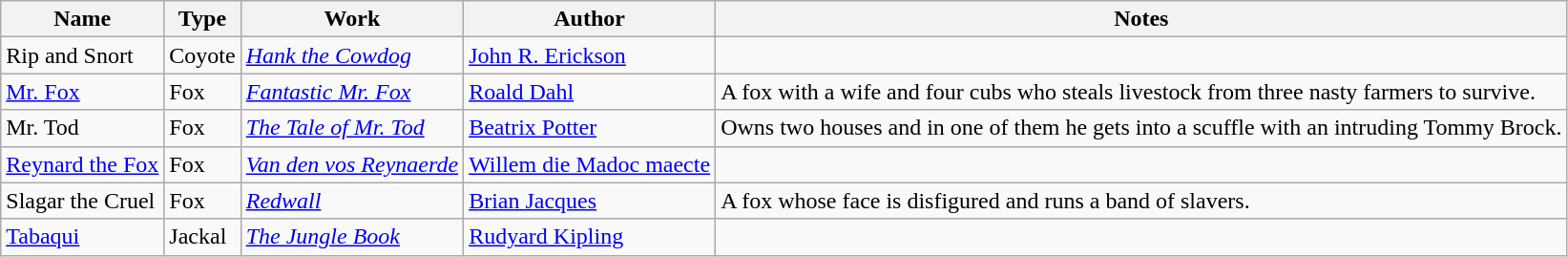<table class="wikitable sortable">
<tr>
<th>Name</th>
<th>Type</th>
<th>Work</th>
<th>Author</th>
<th>Notes</th>
</tr>
<tr>
<td>Rip and Snort</td>
<td>Coyote</td>
<td><em><a href='#'>Hank the Cowdog</a></em></td>
<td><a href='#'>John R. Erickson</a></td>
<td></td>
</tr>
<tr>
<td><a href='#'>Mr. Fox</a></td>
<td>Fox</td>
<td><em><a href='#'>Fantastic Mr. Fox</a></em></td>
<td><a href='#'>Roald Dahl</a></td>
<td>A fox with a wife and four cubs who steals livestock from three nasty farmers to survive.</td>
</tr>
<tr>
<td>Mr. Tod</td>
<td>Fox</td>
<td><em><a href='#'>The Tale of Mr. Tod</a></em></td>
<td><a href='#'>Beatrix Potter</a></td>
<td>Owns two houses and in one of them he gets into a scuffle with an intruding Tommy Brock.</td>
</tr>
<tr>
<td><a href='#'>Reynard the Fox</a></td>
<td>Fox</td>
<td><em><a href='#'>Van den vos Reynaerde</a></em></td>
<td><a href='#'>Willem die Madoc maecte</a></td>
<td></td>
</tr>
<tr>
<td>Slagar the Cruel</td>
<td>Fox</td>
<td><em><a href='#'>Redwall</a></em></td>
<td><a href='#'>Brian Jacques</a></td>
<td>A fox whose face is disfigured and runs a band of slavers.</td>
</tr>
<tr>
<td><a href='#'>Tabaqui</a></td>
<td>Jackal</td>
<td><em><a href='#'>The Jungle Book</a></em></td>
<td><a href='#'>Rudyard Kipling</a></td>
<td></td>
</tr>
</table>
